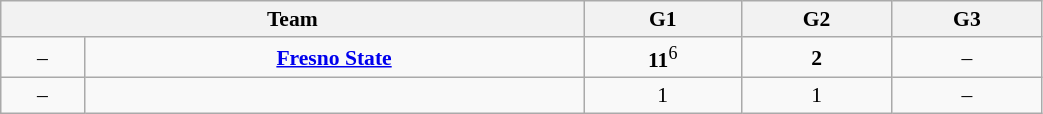<table class="wikitable" style="font-size:90%; width: 55%; text-align: center">
<tr>
<th colspan=2>Team</th>
<th>G1</th>
<th>G2</th>
<th>G3</th>
</tr>
<tr>
<td>–</td>
<td><strong><a href='#'>Fresno State</a></strong></td>
<td><strong>11</strong><sup>6</sup></td>
<td><strong>2</strong></td>
<td>–</td>
</tr>
<tr>
<td>–</td>
<td></td>
<td>1</td>
<td>1</td>
<td>–</td>
</tr>
</table>
